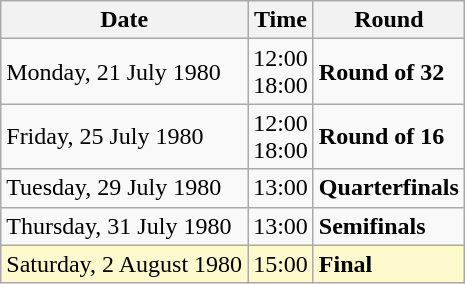<table class="wikitable">
<tr>
<th>Date</th>
<th>Time</th>
<th>Round</th>
</tr>
<tr>
<td>Monday, 21 July 1980</td>
<td>12:00<br>18:00</td>
<td><strong>Round of 32</strong></td>
</tr>
<tr>
<td>Friday, 25 July 1980</td>
<td>12:00<br>18:00</td>
<td><strong>Round of 16</strong></td>
</tr>
<tr>
<td>Tuesday, 29 July 1980</td>
<td>13:00</td>
<td><strong>Quarterfinals</strong></td>
</tr>
<tr>
<td>Thursday, 31 July 1980</td>
<td>13:00</td>
<td><strong>Semifinals</strong></td>
</tr>
<tr>
<td style=background:lemonchiffon>Saturday, 2 August 1980</td>
<td style=background:lemonchiffon>15:00</td>
<td style=background:lemonchiffon><strong>Final</strong></td>
</tr>
</table>
